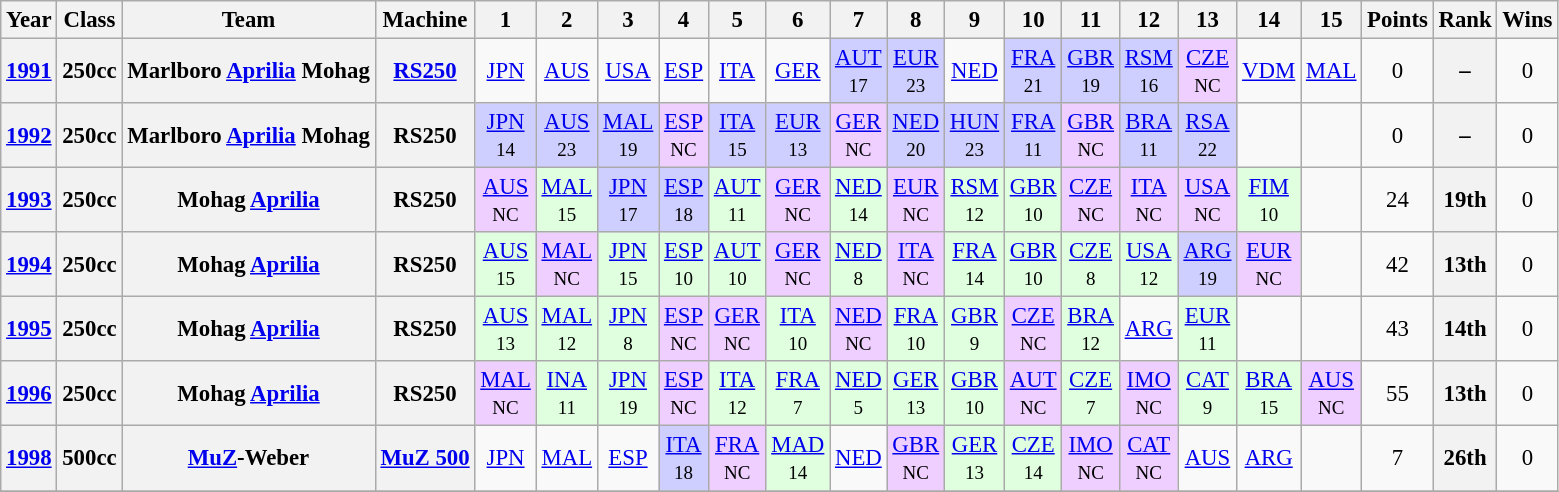<table class="wikitable" style="text-align:center; font-size:95%">
<tr>
<th>Year</th>
<th>Class</th>
<th>Team</th>
<th>Machine</th>
<th>1</th>
<th>2</th>
<th>3</th>
<th>4</th>
<th>5</th>
<th>6</th>
<th>7</th>
<th>8</th>
<th>9</th>
<th>10</th>
<th>11</th>
<th>12</th>
<th>13</th>
<th>14</th>
<th>15</th>
<th>Points</th>
<th>Rank</th>
<th>Wins</th>
</tr>
<tr>
<th><a href='#'>1991</a></th>
<th>250cc</th>
<th>Marlboro <a href='#'>Aprilia</a> Mohag</th>
<th><a href='#'>RS250</a></th>
<td><a href='#'>JPN</a></td>
<td><a href='#'>AUS</a></td>
<td><a href='#'>USA</a></td>
<td><a href='#'>ESP</a></td>
<td><a href='#'>ITA</a></td>
<td><a href='#'>GER</a></td>
<td style="background:#CFCFFF;"><a href='#'>AUT</a><br><small>17</small></td>
<td style="background:#CFCFFF;"><a href='#'>EUR</a><br><small>23</small></td>
<td><a href='#'>NED</a></td>
<td style="background:#CFCFFF;"><a href='#'>FRA</a><br><small>21</small></td>
<td style="background:#CFCFFF;"><a href='#'>GBR</a><br><small>19</small></td>
<td style="background:#CFCFFF;"><a href='#'>RSM</a><br><small>16</small></td>
<td style="background:#EFCFFF;"><a href='#'>CZE</a><br><small>NC</small></td>
<td><a href='#'>VDM</a></td>
<td><a href='#'>MAL</a></td>
<td>0</td>
<th>–</th>
<td>0</td>
</tr>
<tr>
<th><a href='#'>1992</a></th>
<th>250cc</th>
<th>Marlboro <a href='#'>Aprilia</a> Mohag</th>
<th>RS250</th>
<td style="background:#CFCFFF;"><a href='#'>JPN</a><br><small>14</small></td>
<td style="background:#CFCFFF;"><a href='#'>AUS</a><br><small>23</small></td>
<td style="background:#CFCFFF;"><a href='#'>MAL</a><br><small>19</small></td>
<td style="background:#EFCFFF;"><a href='#'>ESP</a><br><small>NC</small></td>
<td style="background:#CFCFFF;"><a href='#'>ITA</a><br><small>15</small></td>
<td style="background:#CFCFFF;"><a href='#'>EUR</a><br><small>13</small></td>
<td style="background:#EFCFFF;"><a href='#'>GER</a><br><small>NC</small></td>
<td style="background:#CFCFFF;"><a href='#'>NED</a><br><small>20</small></td>
<td style="background:#CFCFFF;"><a href='#'>HUN</a><br><small>23</small></td>
<td style="background:#CFCFFF;"><a href='#'>FRA</a><br><small>11</small></td>
<td style="background:#EFCFFF;"><a href='#'>GBR</a><br><small>NC</small></td>
<td style="background:#CFCFFF;"><a href='#'>BRA</a><br><small>11</small></td>
<td style="background:#CFCFFF;"><a href='#'>RSA</a><br><small>22</small></td>
<td></td>
<td></td>
<td>0</td>
<th>–</th>
<td>0</td>
</tr>
<tr>
<th><a href='#'>1993</a></th>
<th>250cc</th>
<th>Mohag <a href='#'>Aprilia</a></th>
<th>RS250</th>
<td style="background:#EFCFFF;"><a href='#'>AUS</a><br><small>NC</small></td>
<td style="background:#DFFFDF;"><a href='#'>MAL</a><br><small>15</small></td>
<td style="background:#CFCFFF;"><a href='#'>JPN</a><br><small>17</small></td>
<td style="background:#CFCFFF;"><a href='#'>ESP</a><br><small>18</small></td>
<td style="background:#DFFFDF;"><a href='#'>AUT</a><br><small>11</small></td>
<td style="background:#EFCFFF;"><a href='#'>GER</a><br><small>NC</small></td>
<td style="background:#DFFFDF;"><a href='#'>NED</a><br><small>14</small></td>
<td style="background:#EFCFFF;"><a href='#'>EUR</a><br><small>NC</small></td>
<td style="background:#DFFFDF;"><a href='#'>RSM</a><br><small>12</small></td>
<td style="background:#DFFFDF;"><a href='#'>GBR</a><br><small>10</small></td>
<td style="background:#EFCFFF;"><a href='#'>CZE</a><br><small>NC</small></td>
<td style="background:#EFCFFF;"><a href='#'>ITA</a><br><small>NC</small></td>
<td style="background:#EFCFFF;"><a href='#'>USA</a><br><small>NC</small></td>
<td style="background:#DFFFDF;"><a href='#'>FIM</a><br><small>10</small></td>
<td></td>
<td>24</td>
<th>19th</th>
<td>0</td>
</tr>
<tr>
<th><a href='#'>1994</a></th>
<th>250cc</th>
<th>Mohag <a href='#'>Aprilia</a></th>
<th>RS250</th>
<td style="background:#DFFFDF;"><a href='#'>AUS</a><br><small>15</small></td>
<td style="background:#EFCFFF;"><a href='#'>MAL</a><br><small>NC</small></td>
<td style="background:#DFFFDF;"><a href='#'>JPN</a><br><small>15</small></td>
<td style="background:#DFFFDF;"><a href='#'>ESP</a><br><small>10</small></td>
<td style="background:#DFFFDF;"><a href='#'>AUT</a><br><small>10</small></td>
<td style="background:#EFCFFF;"><a href='#'>GER</a><br><small>NC</small></td>
<td style="background:#DFFFDF;"><a href='#'>NED</a><br><small>8</small></td>
<td style="background:#EFCFFF;"><a href='#'>ITA</a><br><small>NC</small></td>
<td style="background:#DFFFDF;"><a href='#'>FRA</a><br><small>14</small></td>
<td style="background:#DFFFDF;"><a href='#'>GBR</a><br><small>10</small></td>
<td style="background:#DFFFDF;"><a href='#'>CZE</a><br><small>8</small></td>
<td style="background:#DFFFDF;"><a href='#'>USA</a><br><small>12</small></td>
<td style="background:#CFCFFF;"><a href='#'>ARG</a><br><small>19</small></td>
<td style="background:#EFCFFF;"><a href='#'>EUR</a><br><small>NC</small></td>
<td></td>
<td>42</td>
<th>13th</th>
<td>0</td>
</tr>
<tr>
<th><a href='#'>1995</a></th>
<th>250cc</th>
<th>Mohag <a href='#'>Aprilia</a></th>
<th>RS250</th>
<td style="background:#DFFFDF;"><a href='#'>AUS</a><br><small>13</small></td>
<td style="background:#DFFFDF;"><a href='#'>MAL</a><br><small>12</small></td>
<td style="background:#DFFFDF;"><a href='#'>JPN</a><br><small>8</small></td>
<td style="background:#EFCFFF;"><a href='#'>ESP</a><br><small>NC</small></td>
<td style="background:#EFCFFF;"><a href='#'>GER</a><br><small>NC</small></td>
<td style="background:#DFFFDF;"><a href='#'>ITA</a><br><small>10</small></td>
<td style="background:#EFCFFF;"><a href='#'>NED</a><br><small>NC</small></td>
<td style="background:#DFFFDF;"><a href='#'>FRA</a><br><small>10</small></td>
<td style="background:#DFFFDF;"><a href='#'>GBR</a><br><small>9</small></td>
<td style="background:#EFCFFF;"><a href='#'>CZE</a><br><small>NC</small></td>
<td style="background:#DFFFDF;"><a href='#'>BRA</a><br><small>12</small></td>
<td><a href='#'>ARG</a></td>
<td style="background:#DFFFDF;"><a href='#'>EUR</a><br><small>11</small></td>
<td></td>
<td></td>
<td>43</td>
<th>14th</th>
<td>0</td>
</tr>
<tr>
<th><a href='#'>1996</a></th>
<th>250cc</th>
<th>Mohag <a href='#'>Aprilia</a></th>
<th>RS250</th>
<td style="background:#EFCFFF;"><a href='#'>MAL</a><br><small>NC</small></td>
<td style="background:#DFFFDF;"><a href='#'>INA</a><br><small>11</small></td>
<td style="background:#DFFFDF;"><a href='#'>JPN</a><br><small>19</small></td>
<td style="background:#EFCFFF;"><a href='#'>ESP</a><br><small>NC</small></td>
<td style="background:#DFFFDF;"><a href='#'>ITA</a><br><small>12</small></td>
<td style="background:#DFFFDF;"><a href='#'>FRA</a><br><small>7</small></td>
<td style="background:#DFFFDF;"><a href='#'>NED</a><br><small>5</small></td>
<td style="background:#DFFFDF;"><a href='#'>GER</a><br><small>13</small></td>
<td style="background:#DFFFDF;"><a href='#'>GBR</a><br><small>10</small></td>
<td style="background:#EFCFFF;"><a href='#'>AUT</a><br><small>NC</small></td>
<td style="background:#DFFFDF;"><a href='#'>CZE</a><br><small>7</small></td>
<td style="background:#EFCFFF;"><a href='#'>IMO</a><br><small>NC</small></td>
<td style="background:#DFFFDF;"><a href='#'>CAT</a><br><small>9</small></td>
<td style="background:#DFFFDF;"><a href='#'>BRA</a><br><small>15</small></td>
<td style="background:#EFCFFF;"><a href='#'>AUS</a><br><small>NC</small></td>
<td>55</td>
<th>13th</th>
<td>0</td>
</tr>
<tr>
<th><a href='#'>1998</a></th>
<th>500cc</th>
<th><a href='#'>MuZ</a>-Weber</th>
<th><a href='#'>MuZ 500</a></th>
<td><a href='#'>JPN</a></td>
<td><a href='#'>MAL</a></td>
<td><a href='#'>ESP</a></td>
<td style="background:#CFCFFF;"><a href='#'>ITA</a><br><small>18</small></td>
<td style="background:#EFCFFF;"><a href='#'>FRA</a><br><small>NC</small></td>
<td style="background:#DFFFDF;"><a href='#'>MAD</a><br><small>14</small></td>
<td><a href='#'>NED</a></td>
<td style="background:#EFCFFF;"><a href='#'>GBR</a><br><small>NC</small></td>
<td style="background:#DFFFDF;"><a href='#'>GER</a><br><small>13</small></td>
<td style="background:#DFFFDF;"><a href='#'>CZE</a><br><small>14</small></td>
<td style="background:#EFCFFF;"><a href='#'>IMO</a><br><small>NC</small></td>
<td style="background:#EFCFFF;"><a href='#'>CAT</a><br><small>NC</small></td>
<td><a href='#'>AUS</a></td>
<td><a href='#'>ARG</a></td>
<td></td>
<td>7</td>
<th>26th</th>
<td>0</td>
</tr>
<tr>
</tr>
</table>
